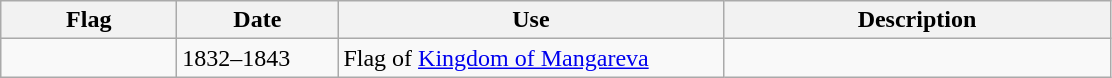<table class="wikitable">
<tr>
<th style="width:110px;">Flag</th>
<th style="width:100px;">Date</th>
<th style="width:250px;">Use</th>
<th style="width:250px;">Description</th>
</tr>
<tr>
<td></td>
<td>1832–1843</td>
<td>Flag of <a href='#'>Kingdom of Mangareva</a></td>
<td></td>
</tr>
</table>
